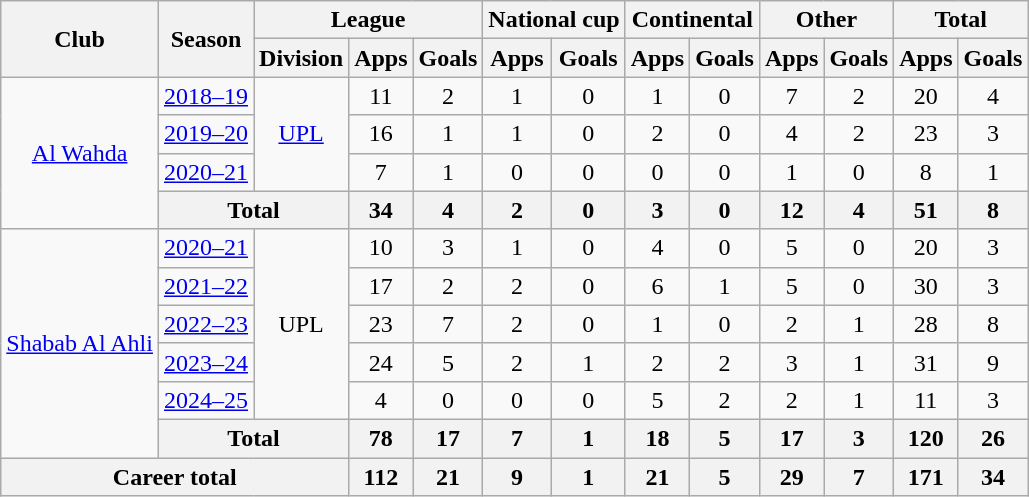<table class="wikitable" style="text-align:center">
<tr>
<th rowspan="2">Club</th>
<th rowspan="2">Season</th>
<th colspan="3">League</th>
<th colspan="2">National cup</th>
<th colspan="2">Continental</th>
<th colspan="2">Other</th>
<th colspan="2">Total</th>
</tr>
<tr>
<th>Division</th>
<th>Apps</th>
<th>Goals</th>
<th>Apps</th>
<th>Goals</th>
<th>Apps</th>
<th>Goals</th>
<th>Apps</th>
<th>Goals</th>
<th>Apps</th>
<th>Goals</th>
</tr>
<tr>
<td rowspan="4"><a href='#'>Al Wahda</a></td>
<td><a href='#'>2018–19</a></td>
<td rowspan="3"><a href='#'> UPL</a></td>
<td>11</td>
<td>2</td>
<td>1</td>
<td>0</td>
<td>1</td>
<td>0</td>
<td>7</td>
<td>2</td>
<td>20</td>
<td>4</td>
</tr>
<tr>
<td><a href='#'>2019–20</a></td>
<td>16</td>
<td>1</td>
<td>1</td>
<td>0</td>
<td>2</td>
<td>0</td>
<td>4</td>
<td>2</td>
<td>23</td>
<td>3</td>
</tr>
<tr>
<td><a href='#'>2020–21</a></td>
<td>7</td>
<td>1</td>
<td>0</td>
<td>0</td>
<td>0</td>
<td>0</td>
<td>1</td>
<td>0</td>
<td>8</td>
<td>1</td>
</tr>
<tr>
<th colspan="2">Total</th>
<th>34</th>
<th>4</th>
<th>2</th>
<th>0</th>
<th>3</th>
<th>0</th>
<th>12</th>
<th>4</th>
<th>51</th>
<th>8</th>
</tr>
<tr>
<td rowspan="6"><a href='#'>Shabab Al Ahli</a></td>
<td><a href='#'>2020–21</a></td>
<td rowspan="5">UPL</td>
<td>10</td>
<td>3</td>
<td>1</td>
<td>0</td>
<td>4</td>
<td>0</td>
<td>5</td>
<td>0</td>
<td>20</td>
<td>3</td>
</tr>
<tr>
<td><a href='#'>2021–22</a></td>
<td>17</td>
<td>2</td>
<td>2</td>
<td>0</td>
<td>6</td>
<td>1</td>
<td>5</td>
<td>0</td>
<td>30</td>
<td>3</td>
</tr>
<tr>
<td><a href='#'>2022–23</a></td>
<td>23</td>
<td>7</td>
<td>2</td>
<td>0</td>
<td>1</td>
<td>0</td>
<td>2</td>
<td>1</td>
<td>28</td>
<td>8</td>
</tr>
<tr>
<td><a href='#'>2023–24</a></td>
<td>24</td>
<td>5</td>
<td>2</td>
<td>1</td>
<td>2</td>
<td>2</td>
<td>3</td>
<td>1</td>
<td>31</td>
<td>9</td>
</tr>
<tr>
<td><a href='#'>2024–25</a></td>
<td>4</td>
<td>0</td>
<td>0</td>
<td>0</td>
<td>5</td>
<td>2</td>
<td>2</td>
<td>1</td>
<td>11</td>
<td>3</td>
</tr>
<tr>
<th colspan="2">Total</th>
<th>78</th>
<th>17</th>
<th>7</th>
<th>1</th>
<th>18</th>
<th>5</th>
<th>17</th>
<th>3</th>
<th>120</th>
<th>26</th>
</tr>
<tr>
<th colspan="3">Career total</th>
<th>112</th>
<th>21</th>
<th>9</th>
<th>1</th>
<th>21</th>
<th>5</th>
<th>29</th>
<th>7</th>
<th>171</th>
<th>34</th>
</tr>
</table>
